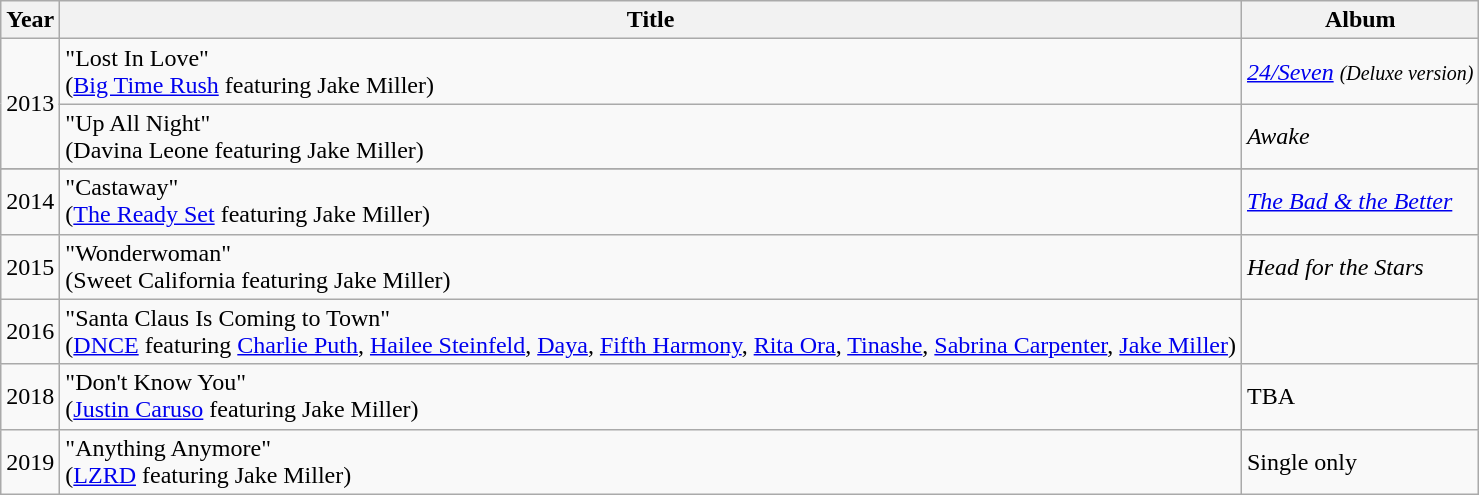<table class="wikitable">
<tr>
<th>Year</th>
<th>Title</th>
<th>Album</th>
</tr>
<tr>
<td rowspan = "2">2013</td>
<td>"Lost In Love"<br><span>(<a href='#'>Big Time Rush</a> featuring Jake Miller)</span></td>
<td><em><a href='#'>24/Seven</a> <small>(Deluxe version)</small></em></td>
</tr>
<tr>
<td>"Up All Night"<br><span>(Davina Leone featuring Jake Miller)</span></td>
<td><em>Awake</em></td>
</tr>
<tr>
</tr>
<tr>
<td>2014</td>
<td>"Castaway"<br><span>(<a href='#'>The Ready Set</a> featuring Jake Miller)</span></td>
<td><em><a href='#'>The Bad & the Better</a></em></td>
</tr>
<tr>
<td>2015</td>
<td>"Wonderwoman"<br><span>(Sweet California featuring Jake Miller)</span></td>
<td><em>Head for the Stars</em></td>
</tr>
<tr>
<td>2016</td>
<td>"Santa Claus Is Coming to Town" <br><span> (<a href='#'>DNCE</a> featuring <a href='#'>Charlie Puth</a>, <a href='#'>Hailee Steinfeld</a>, <a href='#'>Daya</a>, <a href='#'>Fifth Harmony</a>, <a href='#'>Rita Ora</a>, <a href='#'>Tinashe</a>, <a href='#'>Sabrina Carpenter</a>, <a href='#'>Jake Miller</a>)</span></td>
<td></td>
</tr>
<tr>
<td>2018</td>
<td>"Don't Know You"<br><span>(<a href='#'>Justin Caruso</a> featuring Jake Miller)</span></td>
<td>TBA</td>
</tr>
<tr>
<td>2019</td>
<td>"Anything Anymore"<br><span>(<a href='#'>LZRD</a> featuring Jake Miller)</span></td>
<td>Single only</td>
</tr>
</table>
